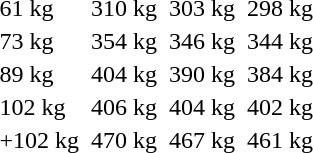<table>
<tr>
<td>61 kg<br></td>
<td></td>
<td>310 kg</td>
<td></td>
<td>303 kg</td>
<td></td>
<td>298 kg</td>
</tr>
<tr>
<td>73 kg<br></td>
<td></td>
<td>354 kg</td>
<td></td>
<td>346 kg</td>
<td></td>
<td>344 kg</td>
</tr>
<tr>
<td>89 kg<br></td>
<td></td>
<td>404 kg </td>
<td></td>
<td>390 kg</td>
<td></td>
<td>384 kg</td>
</tr>
<tr>
<td>102 kg<br></td>
<td></td>
<td>406 kg</td>
<td></td>
<td>404 kg</td>
<td></td>
<td>402 kg</td>
</tr>
<tr>
<td>+102 kg<br></td>
<td></td>
<td>470 kg</td>
<td></td>
<td>467 kg</td>
<td></td>
<td>461 kg</td>
</tr>
</table>
